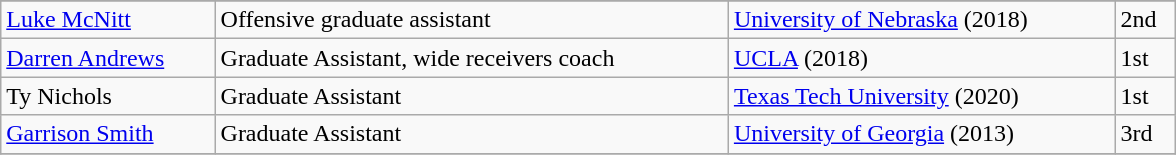<table class="wikitable" style="width:62%">
<tr>
</tr>
<tr>
<td><a href='#'>Luke McNitt</a></td>
<td>Offensive graduate assistant</td>
<td><a href='#'>University of Nebraska</a> (2018)</td>
<td>2nd</td>
</tr>
<tr>
<td><a href='#'>Darren Andrews</a></td>
<td>Graduate Assistant, wide receivers coach</td>
<td><a href='#'>UCLA</a> (2018)</td>
<td>1st</td>
</tr>
<tr>
<td>Ty Nichols</td>
<td>Graduate Assistant</td>
<td><a href='#'>Texas Tech University</a> (2020)</td>
<td>1st</td>
</tr>
<tr>
<td><a href='#'>Garrison Smith</a></td>
<td>Graduate Assistant</td>
<td><a href='#'>University of Georgia</a> (2013)</td>
<td>3rd</td>
</tr>
<tr>
</tr>
</table>
